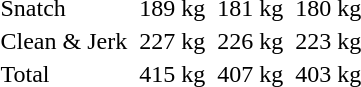<table>
<tr>
<td>Snatch</td>
<td></td>
<td>189 kg</td>
<td></td>
<td>181 kg</td>
<td></td>
<td>180 kg</td>
</tr>
<tr>
<td>Clean & Jerk</td>
<td></td>
<td>227 kg</td>
<td></td>
<td>226 kg</td>
<td></td>
<td>223 kg</td>
</tr>
<tr>
<td>Total</td>
<td></td>
<td>415 kg</td>
<td></td>
<td>407 kg</td>
<td></td>
<td>403 kg</td>
</tr>
</table>
